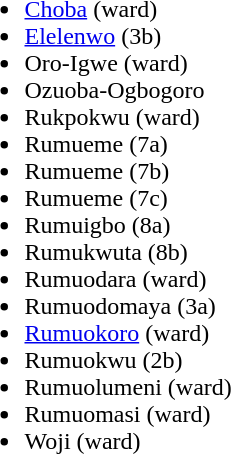<table>
<tr>
<td></td>
<td><br><ul><li><a href='#'>Choba</a> (ward)</li><li><a href='#'>Elelenwo</a> (3b)</li><li>Oro-Igwe (ward)</li><li>Ozuoba-Ogbogoro</li><li>Rukpokwu (ward)</li><li>Rumueme (7a)</li><li>Rumueme (7b)</li><li>Rumueme (7c)</li><li>Rumuigbo (8a)</li><li>Rumukwuta (8b)</li><li>Rumuodara (ward)</li><li>Rumuodomaya (3a)</li><li><a href='#'>Rumuokoro</a> (ward)</li><li>Rumuokwu (2b)</li><li>Rumuolumeni (ward)</li><li>Rumuomasi (ward)</li><li>Woji (ward)</li></ul></td>
</tr>
</table>
